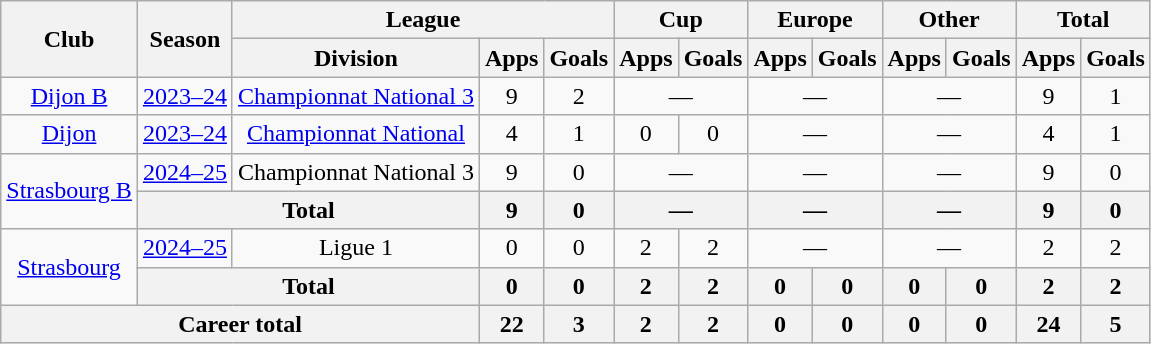<table class="wikitable" style="text-align: center">
<tr>
<th rowspan="2">Club</th>
<th rowspan="2">Season</th>
<th colspan="3">League</th>
<th colspan="2">Cup</th>
<th colspan="2">Europe</th>
<th colspan="2">Other</th>
<th colspan="2">Total</th>
</tr>
<tr>
<th>Division</th>
<th>Apps</th>
<th>Goals</th>
<th>Apps</th>
<th>Goals</th>
<th>Apps</th>
<th>Goals</th>
<th>Apps</th>
<th>Goals</th>
<th>Apps</th>
<th>Goals</th>
</tr>
<tr>
<td><a href='#'>Dijon B</a></td>
<td><a href='#'>2023–24</a></td>
<td><a href='#'>Championnat National 3</a></td>
<td>9</td>
<td>2</td>
<td colspan="2">—</td>
<td colspan="2">—</td>
<td colspan="2">—</td>
<td>9</td>
<td>1</td>
</tr>
<tr>
<td><a href='#'>Dijon</a></td>
<td><a href='#'>2023–24</a></td>
<td><a href='#'>Championnat National</a></td>
<td>4</td>
<td>1</td>
<td>0</td>
<td>0</td>
<td colspan="2">—</td>
<td colspan="2">—</td>
<td>4</td>
<td>1</td>
</tr>
<tr>
<td rowspan="2"><a href='#'>Strasbourg B</a></td>
<td><a href='#'>2024–25</a></td>
<td>Championnat National 3</td>
<td>9</td>
<td>0</td>
<td colspan="2">—</td>
<td colspan="2">—</td>
<td colspan="2">—</td>
<td>9</td>
<td>0</td>
</tr>
<tr>
<th colspan="2">Total</th>
<th>9</th>
<th>0</th>
<th colspan="2">—</th>
<th colspan="2">—</th>
<th colspan="2">—</th>
<th>9</th>
<th>0</th>
</tr>
<tr>
<td rowspan="2"><a href='#'>Strasbourg</a></td>
<td><a href='#'>2024–25</a></td>
<td>Ligue 1</td>
<td>0</td>
<td>0</td>
<td>2</td>
<td>2</td>
<td colspan="2">—</td>
<td colspan="2">—</td>
<td>2</td>
<td>2</td>
</tr>
<tr>
<th colspan="2">Total</th>
<th>0</th>
<th>0</th>
<th>2</th>
<th>2</th>
<th>0</th>
<th>0</th>
<th>0</th>
<th>0</th>
<th>2</th>
<th>2</th>
</tr>
<tr>
<th colspan="3">Career total</th>
<th>22</th>
<th>3</th>
<th>2</th>
<th>2</th>
<th>0</th>
<th>0</th>
<th>0</th>
<th>0</th>
<th>24</th>
<th>5</th>
</tr>
</table>
